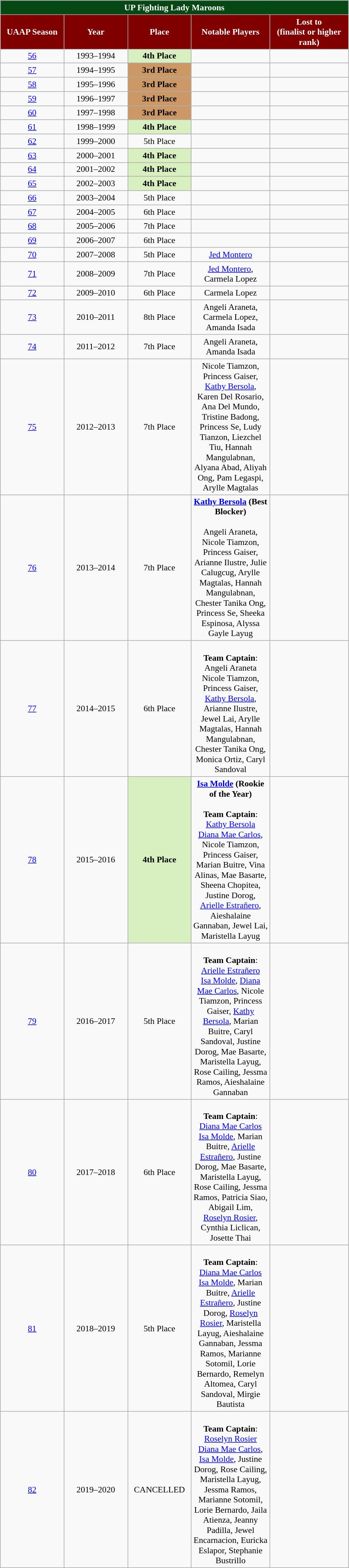<table class=wikitable style="text-align:center; font-size:90%;">
<tr>
<td colspan="8" style="background:#064813; color:white; text-align: center"><strong>UP Fighting Lady Maroons</strong></td>
</tr>
<tr>
<th style="width:100px; background:#800000; color:white;">UAAP Season</th>
<th style="width:100px; background:#800000; color:white;">Year</th>
<th style="width:100px; background:#800000; color:white;">Place</th>
<th style="width:125px; background:#800000; color:white;">Notable Players</th>
<th style="width:125px; background:#800000; color:white;">Lost to<br>(finalist or higher rank)</th>
</tr>
<tr>
<td><a href='#'>56</a></td>
<td>1993–1994</td>
<td bgcolor=#D8F0C0><strong>4th Place</strong></td>
<td></td>
<td></td>
</tr>
<tr>
<td><a href='#'>57</a></td>
<td>1994–1995</td>
<td bgcolor=#cc9966><strong>3rd Place</strong></td>
<td></td>
<td></td>
</tr>
<tr>
<td><a href='#'>58</a></td>
<td>1995–1996</td>
<td bgcolor=#cc9966><strong>3rd Place</strong></td>
<td></td>
<td></td>
</tr>
<tr>
<td><a href='#'>59</a></td>
<td>1996–1997</td>
<td bgcolor=#cc9966><strong>3rd Place</strong></td>
<td></td>
<td></td>
</tr>
<tr>
<td><a href='#'>60</a></td>
<td>1997–1998</td>
<td bgcolor=#cc9966><strong>3rd Place</strong></td>
<td></td>
<td></td>
</tr>
<tr>
<td><a href='#'>61</a></td>
<td>1998–1999</td>
<td bgcolor=#D8F0C0><strong>4th Place</strong></td>
<td></td>
<td></td>
</tr>
<tr>
<td><a href='#'>62</a></td>
<td>1999–2000</td>
<td>5th Place</td>
<td></td>
<td></td>
</tr>
<tr>
<td><a href='#'>63</a></td>
<td>2000–2001</td>
<td bgcolor=#D8F0C0><strong>4th Place</strong></td>
<td></td>
<td></td>
</tr>
<tr>
<td><a href='#'>64</a></td>
<td>2001–2002</td>
<td bgcolor=#D8F0C0><strong>4th Place</strong></td>
<td></td>
<td></td>
</tr>
<tr>
<td><a href='#'>65</a></td>
<td>2002–2003</td>
<td bgcolor=#D8F0C0><strong>4th Place</strong></td>
<td></td>
<td></td>
</tr>
<tr>
<td><a href='#'>66</a></td>
<td>2003–2004</td>
<td>5th Place</td>
<td></td>
<td></td>
</tr>
<tr>
<td><a href='#'>67</a></td>
<td>2004–2005</td>
<td>6th Place</td>
<td></td>
<td></td>
</tr>
<tr>
<td><a href='#'>68</a></td>
<td>2005–2006</td>
<td>7th Place</td>
<td></td>
<td></td>
</tr>
<tr>
<td><a href='#'>69</a></td>
<td>2006–2007</td>
<td>6th Place</td>
<td></td>
<td></td>
</tr>
<tr>
<td><a href='#'>70</a></td>
<td>2007–2008</td>
<td>5th Place</td>
<td><a href='#'>Jed Montero</a></td>
<td></td>
</tr>
<tr>
<td><a href='#'>71</a></td>
<td>2008–2009</td>
<td>7th Place</td>
<td><a href='#'>Jed Montero</a>, Carmela Lopez</td>
<td></td>
</tr>
<tr>
<td><a href='#'>72</a></td>
<td>2009–2010</td>
<td>6th Place</td>
<td>Carmela Lopez</td>
<td></td>
</tr>
<tr>
<td><a href='#'>73</a></td>
<td>2010–2011</td>
<td>8th Place</td>
<td>Angeli Araneta, Carmela Lopez, Amanda Isada</td>
<td></td>
</tr>
<tr>
<td><a href='#'>74</a></td>
<td>2011–2012</td>
<td>7th Place</td>
<td>Angeli Araneta, Amanda Isada</td>
<td></td>
</tr>
<tr>
<td><a href='#'>75</a></td>
<td>2012–2013</td>
<td>7th Place</td>
<td>Nicole Tiamzon, Princess Gaiser, <a href='#'>Kathy Bersola</a>, Karen Del Rosario, Ana Del Mundo, Tristine Badong, Princess Se, Ludy Tianzon, Liezchel Tiu, Hannah Mangulabnan, Alyana Abad, Aliyah Ong, Pam Legaspi, Arylle Magtalas</td>
<td></td>
</tr>
<tr>
<td><a href='#'>76</a></td>
<td>2013–2014</td>
<td>7th Place</td>
<td><strong><a href='#'>Kathy Bersola</a> (Best Blocker)</strong><br><br>   Angeli Araneta, Nicole Tiamzon, Princess Gaiser, Arianne Ilustre, Julie Calugcug, Arylle Magtalas, Hannah Mangulabnan, Chester Tanika Ong, Princess Se, Sheeka Espinosa, Alyssa Gayle Layug</td>
<td></td>
</tr>
<tr>
<td><a href='#'>77</a></td>
<td>2014–2015</td>
<td>6th Place</td>
<td><br><strong>Team Captain</strong>: Angeli Araneta <br>  Nicole Tiamzon, Princess Gaiser, <a href='#'>Kathy Bersola</a>, Arianne Ilustre, Jewel Lai, Arylle Magtalas, Hannah Mangulabnan, Chester Tanika Ong, Monica Ortiz, Caryl Sandoval</td>
<td></td>
</tr>
<tr>
<td><a href='#'>78</a></td>
<td>2015–2016</td>
<td bgcolor=#D8F0C0><strong>4th Place</strong></td>
<td><strong><a href='#'>Isa Molde</a> (Rookie of the Year)</strong> <br> <br> <strong>Team Captain</strong>: <a href='#'>Kathy Bersola</a><br> <a href='#'>Diana Mae Carlos</a>, Nicole Tiamzon, Princess Gaiser, Marian Buitre, Vina Alinas, Mae Basarte, Sheena Chopitea, Justine Dorog, <a href='#'>Arielle Estrañero</a>, Aieshalaine Gannaban, Jewel Lai, Maristella Layug</td>
<td></td>
</tr>
<tr>
<td><a href='#'>79</a></td>
<td>2016–2017</td>
<td>5th Place</td>
<td><br><strong>Team Captain</strong>: <a href='#'>Arielle Estrañero</a> <br> <a href='#'>Isa Molde</a>, <a href='#'>Diana Mae Carlos</a>, Nicole Tiamzon, Princess Gaiser, <a href='#'>Kathy Bersola</a>,  Marian Buitre, Caryl Sandoval, Justine Dorog, Mae Basarte, Maristella Layug, Rose Cailing, Jessma Ramos, Aieshalaine Gannaban</td>
<td></td>
</tr>
<tr>
<td><a href='#'>80</a></td>
<td>2017–2018</td>
<td>6th Place</td>
<td><br><strong>Team Captain</strong>: <a href='#'>Diana Mae Carlos</a> <br> <a href='#'>Isa Molde</a>, Marian Buitre, <a href='#'>Arielle Estrañero</a>, Justine Dorog, Mae Basarte, Maristella Layug, Rose Cailing, Jessma Ramos, Patricia Siao, Abigail Lim, <a href='#'>Roselyn Rosier</a>, Cynthia Liclican, Josette Thai</td>
<td></td>
</tr>
<tr>
<td><a href='#'>81</a></td>
<td>2018–2019</td>
<td>5th Place</td>
<td><br><strong>Team Captain</strong>: <a href='#'>Diana Mae Carlos</a> <br> <a href='#'>Isa Molde</a>, Marian Buitre, <a href='#'>Arielle Estrañero</a>, Justine Dorog, <a href='#'>Roselyn Rosier</a>, Maristella Layug, Aieshalaine Gannaban, Jessma Ramos, Marianne Sotomil, Lorie Bernardo, Remelyn Altomea, Caryl Sandoval, Mirgie Bautista</td>
<td></td>
</tr>
<tr>
<td><a href='#'>82</a></td>
<td>2019–2020</td>
<td>CANCELLED</td>
<td><br><strong>Team Captain</strong>: <a href='#'>Roselyn Rosier</a> <br> <a href='#'>Diana Mae Carlos</a>, <a href='#'>Isa Molde</a>, Justine Dorog, Rose Cailing, Maristella Layug, Jessma Ramos, Marianne Sotomil, Lorie Bernardo, Jaila Atienza, Jeanny Padilla, Jewel Encarnacion, Euricka Eslapor, Stephanie Bustrillo</td>
<td></td>
</tr>
</table>
